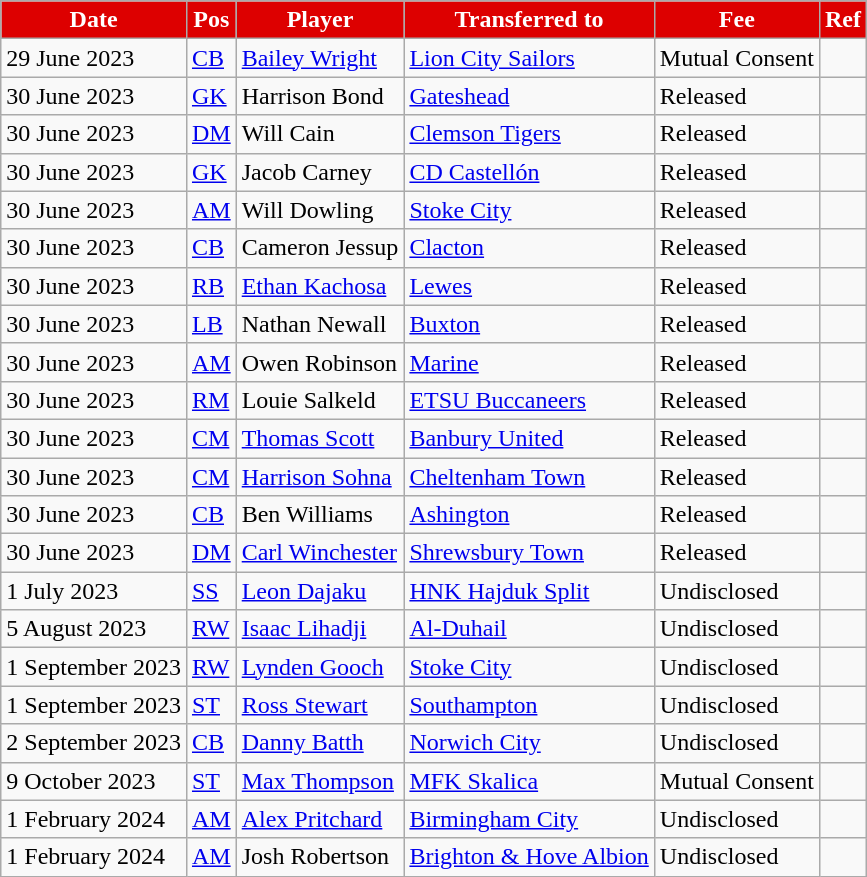<table class="wikitable plainrowheaders sortable">
<tr>
<th style="color:#fff; background:#d00;">Date</th>
<th style="color:#fff; background:#d00;">Pos</th>
<th style="color:#fff; background:#d00;">Player</th>
<th style="color:#fff; background:#d00;">Transferred to</th>
<th style="color:#fff; background:#d00;">Fee</th>
<th style="color:#fff; background:#d00;">Ref</th>
</tr>
<tr>
<td>29 June 2023</td>
<td><a href='#'>CB</a></td>
<td> <a href='#'>Bailey Wright</a></td>
<td> <a href='#'>Lion City Sailors</a></td>
<td>Mutual Consent</td>
<td></td>
</tr>
<tr>
<td>30 June 2023</td>
<td><a href='#'>GK</a></td>
<td> Harrison Bond</td>
<td> <a href='#'>Gateshead</a></td>
<td>Released</td>
<td></td>
</tr>
<tr>
<td>30 June 2023</td>
<td><a href='#'>DM</a></td>
<td> Will Cain</td>
<td> <a href='#'>Clemson Tigers</a></td>
<td>Released</td>
<td></td>
</tr>
<tr>
<td>30 June 2023</td>
<td><a href='#'>GK</a></td>
<td> Jacob Carney</td>
<td> <a href='#'>CD Castellón</a></td>
<td>Released</td>
<td></td>
</tr>
<tr>
<td>30 June 2023</td>
<td><a href='#'>AM</a></td>
<td> Will Dowling</td>
<td> <a href='#'>Stoke City</a></td>
<td>Released</td>
<td></td>
</tr>
<tr>
<td>30 June 2023</td>
<td><a href='#'>CB</a></td>
<td> Cameron Jessup</td>
<td> <a href='#'>Clacton</a></td>
<td>Released</td>
<td></td>
</tr>
<tr>
<td>30 June 2023</td>
<td><a href='#'>RB</a></td>
<td> <a href='#'>Ethan Kachosa</a></td>
<td> <a href='#'>Lewes</a></td>
<td>Released</td>
<td></td>
</tr>
<tr>
<td>30 June 2023</td>
<td><a href='#'>LB</a></td>
<td> Nathan Newall</td>
<td> <a href='#'>Buxton</a></td>
<td>Released</td>
<td></td>
</tr>
<tr>
<td>30 June 2023</td>
<td><a href='#'>AM</a></td>
<td> Owen Robinson</td>
<td> <a href='#'>Marine</a></td>
<td>Released</td>
<td></td>
</tr>
<tr>
<td>30 June 2023</td>
<td><a href='#'>RM</a></td>
<td> Louie Salkeld</td>
<td> <a href='#'>ETSU Buccaneers</a></td>
<td>Released</td>
<td></td>
</tr>
<tr>
<td>30 June 2023</td>
<td><a href='#'>CM</a></td>
<td> <a href='#'>Thomas Scott</a></td>
<td> <a href='#'>Banbury United</a></td>
<td>Released</td>
<td></td>
</tr>
<tr>
<td>30 June 2023</td>
<td><a href='#'>CM</a></td>
<td> <a href='#'>Harrison Sohna</a></td>
<td> <a href='#'>Cheltenham Town</a></td>
<td>Released</td>
<td></td>
</tr>
<tr>
<td>30 June 2023</td>
<td><a href='#'>CB</a></td>
<td> Ben Williams</td>
<td> <a href='#'>Ashington</a></td>
<td>Released</td>
<td></td>
</tr>
<tr>
<td>30 June 2023</td>
<td><a href='#'>DM</a></td>
<td> <a href='#'>Carl Winchester</a></td>
<td> <a href='#'>Shrewsbury Town</a></td>
<td>Released</td>
<td></td>
</tr>
<tr>
<td>1 July 2023</td>
<td><a href='#'>SS</a></td>
<td> <a href='#'>Leon Dajaku</a></td>
<td> <a href='#'>HNK Hajduk Split</a></td>
<td>Undisclosed</td>
<td></td>
</tr>
<tr>
<td>5 August 2023</td>
<td><a href='#'>RW</a></td>
<td> <a href='#'>Isaac Lihadji</a></td>
<td> <a href='#'>Al-Duhail</a></td>
<td>Undisclosed</td>
<td></td>
</tr>
<tr>
<td>1 September 2023</td>
<td><a href='#'>RW</a></td>
<td> <a href='#'>Lynden Gooch</a></td>
<td> <a href='#'>Stoke City</a></td>
<td>Undisclosed</td>
<td></td>
</tr>
<tr>
<td>1 September 2023</td>
<td><a href='#'>ST</a></td>
<td> <a href='#'>Ross Stewart</a></td>
<td> <a href='#'>Southampton</a></td>
<td>Undisclosed</td>
<td></td>
</tr>
<tr>
<td>2 September 2023</td>
<td><a href='#'>CB</a></td>
<td> <a href='#'>Danny Batth</a></td>
<td> <a href='#'>Norwich City</a></td>
<td>Undisclosed</td>
<td></td>
</tr>
<tr>
<td>9 October 2023</td>
<td><a href='#'>ST</a></td>
<td> <a href='#'>Max Thompson</a></td>
<td> <a href='#'>MFK Skalica</a></td>
<td>Mutual Consent</td>
<td></td>
</tr>
<tr>
<td>1 February 2024</td>
<td><a href='#'>AM</a></td>
<td> <a href='#'>Alex Pritchard</a></td>
<td> <a href='#'>Birmingham City</a></td>
<td>Undisclosed</td>
<td></td>
</tr>
<tr>
<td>1 February 2024</td>
<td><a href='#'>AM</a></td>
<td> Josh Robertson</td>
<td> <a href='#'>Brighton & Hove Albion</a></td>
<td>Undisclosed</td>
<td></td>
</tr>
</table>
